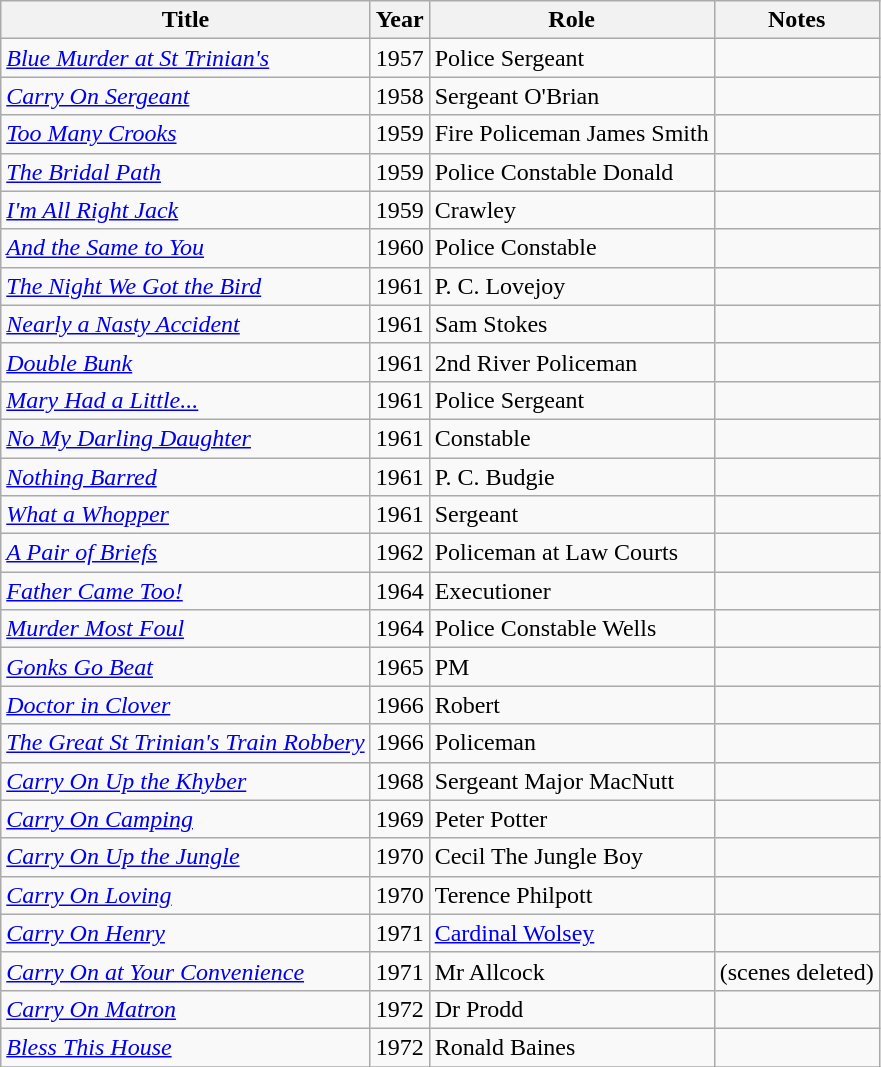<table class="wikitable">
<tr>
<th>Title</th>
<th>Year</th>
<th>Role</th>
<th>Notes</th>
</tr>
<tr>
<td><em><a href='#'>Blue Murder at St Trinian's</a></em></td>
<td>1957</td>
<td>Police Sergeant</td>
<td></td>
</tr>
<tr>
<td><em><a href='#'>Carry On Sergeant</a></em></td>
<td>1958</td>
<td>Sergeant O'Brian</td>
<td></td>
</tr>
<tr>
<td><em><a href='#'>Too Many Crooks</a></em></td>
<td>1959</td>
<td>Fire Policeman James Smith</td>
<td></td>
</tr>
<tr>
<td><em><a href='#'>The Bridal Path</a></em></td>
<td>1959</td>
<td>Police Constable Donald</td>
<td></td>
</tr>
<tr>
<td><em><a href='#'>I'm All Right Jack</a></em></td>
<td>1959</td>
<td>Crawley</td>
<td></td>
</tr>
<tr>
<td><em><a href='#'>And the Same to You</a></em></td>
<td>1960</td>
<td>Police Constable</td>
<td></td>
</tr>
<tr>
<td><em><a href='#'>The Night We Got the Bird</a></em></td>
<td>1961</td>
<td>P. C. Lovejoy</td>
<td></td>
</tr>
<tr>
<td><em><a href='#'>Nearly a Nasty Accident</a></em></td>
<td>1961</td>
<td>Sam Stokes</td>
<td></td>
</tr>
<tr>
<td><em><a href='#'>Double Bunk</a></em></td>
<td>1961</td>
<td>2nd River Policeman</td>
<td></td>
</tr>
<tr>
<td><em><a href='#'>Mary Had a Little...</a></em></td>
<td>1961</td>
<td>Police Sergeant</td>
<td></td>
</tr>
<tr>
<td><em><a href='#'>No My Darling Daughter</a></em></td>
<td>1961</td>
<td>Constable</td>
<td></td>
</tr>
<tr>
<td><em><a href='#'>Nothing Barred</a></em></td>
<td>1961</td>
<td>P. C. Budgie</td>
<td></td>
</tr>
<tr>
<td><em><a href='#'>What a Whopper</a></em></td>
<td>1961</td>
<td>Sergeant</td>
<td></td>
</tr>
<tr>
<td><em><a href='#'>A Pair of Briefs</a></em></td>
<td>1962</td>
<td>Policeman at Law Courts</td>
<td></td>
</tr>
<tr>
<td><em><a href='#'>Father Came Too!</a></em></td>
<td>1964</td>
<td>Executioner</td>
<td></td>
</tr>
<tr>
<td><em><a href='#'>Murder Most Foul</a></em></td>
<td>1964</td>
<td>Police Constable Wells</td>
<td></td>
</tr>
<tr>
<td><em><a href='#'>Gonks Go Beat</a></em></td>
<td>1965</td>
<td>PM</td>
<td></td>
</tr>
<tr>
<td><em><a href='#'>Doctor in Clover</a></em></td>
<td>1966</td>
<td>Robert</td>
<td></td>
</tr>
<tr>
<td><em><a href='#'>The Great St Trinian's Train Robbery</a></em></td>
<td>1966</td>
<td>Policeman</td>
<td></td>
</tr>
<tr>
<td><em><a href='#'>Carry On Up the Khyber</a></em></td>
<td>1968</td>
<td>Sergeant Major MacNutt</td>
<td></td>
</tr>
<tr>
<td><em><a href='#'>Carry On Camping</a></em></td>
<td>1969</td>
<td>Peter Potter</td>
<td></td>
</tr>
<tr>
<td><em><a href='#'>Carry On Up the Jungle</a></em></td>
<td>1970</td>
<td>Cecil The Jungle Boy</td>
<td></td>
</tr>
<tr>
<td><em><a href='#'>Carry On Loving</a></em></td>
<td>1970</td>
<td>Terence Philpott</td>
<td></td>
</tr>
<tr>
<td><em><a href='#'>Carry On Henry</a></em></td>
<td>1971</td>
<td><a href='#'>Cardinal Wolsey</a></td>
<td></td>
</tr>
<tr>
<td><em><a href='#'>Carry On at Your Convenience</a></em></td>
<td>1971</td>
<td>Mr Allcock</td>
<td>(scenes deleted)</td>
</tr>
<tr>
<td><em><a href='#'>Carry On Matron</a></em></td>
<td>1972</td>
<td>Dr Prodd</td>
<td></td>
</tr>
<tr>
<td><em><a href='#'>Bless This House</a></em></td>
<td>1972</td>
<td>Ronald Baines</td>
<td></td>
</tr>
<tr>
</tr>
</table>
